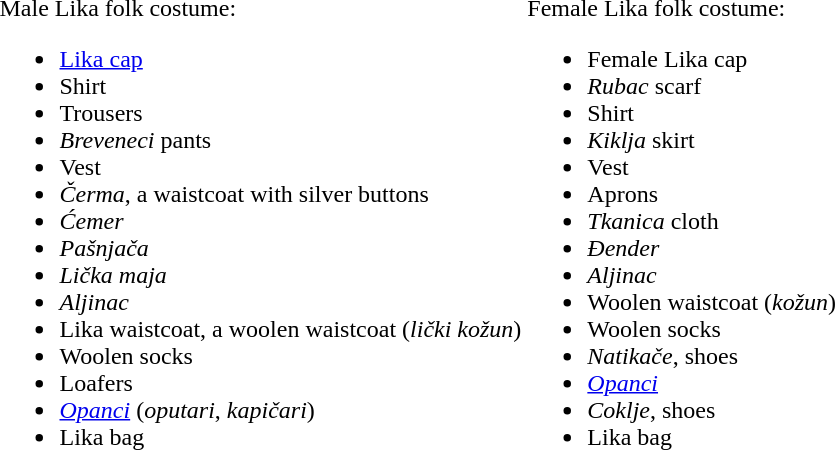<table>
<tr valign=top>
<td><br>Male Lika folk costume:<ul><li><a href='#'>Lika cap</a></li><li>Shirt</li><li>Trousers</li><li><em>Breveneci</em> pants</li><li>Vest</li><li><em>Čerma</em>, a waistcoat with silver buttons</li><li><em>Ćemer</em></li><li><em>Pašnjača</em></li><li><em>Lička maja</em></li><li><em>Aljinac</em></li><li>Lika waistcoat, a woolen waistcoat (<em>lički kožun</em>)</li><li>Woolen socks</li><li>Loafers</li><li><em><a href='#'>Opanci</a></em> (<em>oputari</em>, <em>kapičari</em>)</li><li>Lika bag</li></ul></td>
<td><br>Female Lika folk costume:<ul><li>Female Lika cap</li><li><em>Rubac</em> scarf</li><li>Shirt</li><li><em>Kiklja</em> skirt</li><li>Vest</li><li>Aprons</li><li><em>Tkanica</em> cloth</li><li><em>Đender</em></li><li><em>Aljinac</em></li><li>Woolen waistcoat (<em>kožun</em>)</li><li>Woolen socks</li><li><em>Natikače</em>, shoes</li><li><em><a href='#'>Opanci</a></em></li><li><em>Coklje</em>, shoes</li><li>Lika bag</li></ul></td>
</tr>
</table>
